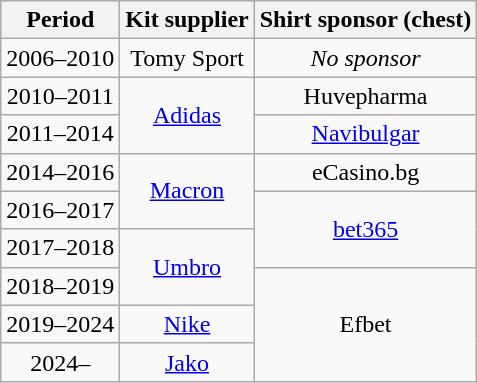<table class="wikitable" style="text-align: center">
<tr>
<th>Period</th>
<th>Kit supplier</th>
<th>Shirt sponsor (chest)</th>
</tr>
<tr>
<td>2006–2010</td>
<td rowspan=1>Tomy Sport</td>
<td><em>No sponsor</em></td>
</tr>
<tr>
<td>2010–2011</td>
<td rowspan=2><a href='#'>Adidas</a></td>
<td>Huvepharma</td>
</tr>
<tr>
<td>2011–2014</td>
<td><a href='#'>Navibulgar</a></td>
</tr>
<tr>
<td>2014–2016</td>
<td rowspan=2><a href='#'>Macron</a></td>
<td>eCasino.bg</td>
</tr>
<tr>
<td>2016–2017</td>
<td rowspan="2"><a href='#'>bet365</a></td>
</tr>
<tr>
<td>2017–2018</td>
<td rowspan=2><a href='#'>Umbro</a></td>
</tr>
<tr>
<td>2018–2019</td>
<td rowspan=3>Efbet</td>
</tr>
<tr>
<td>2019–2024</td>
<td><a href='#'>Nike</a></td>
</tr>
<tr>
<td>2024–</td>
<td><a href='#'>Jako</a></td>
</tr>
</table>
